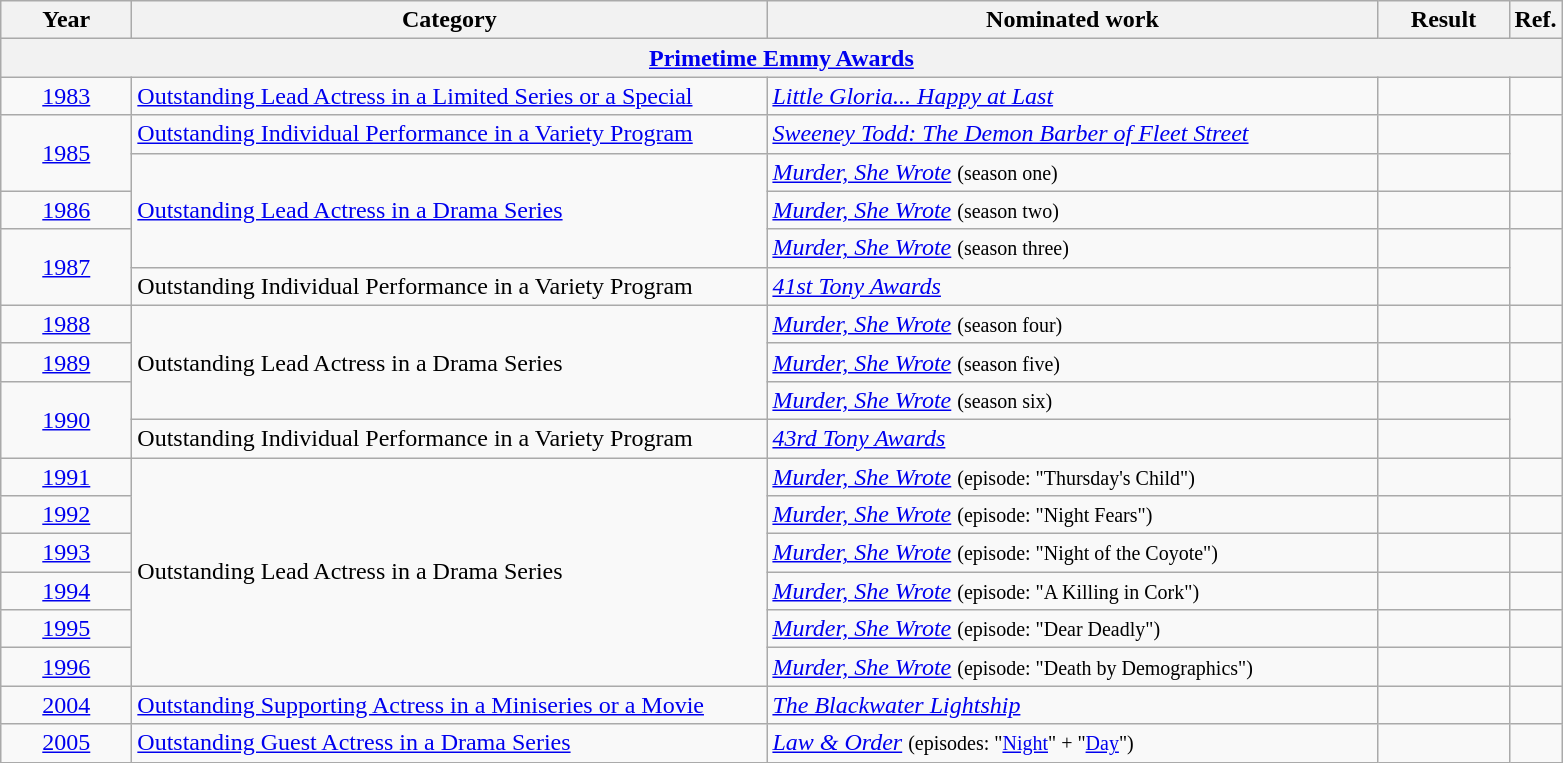<table class=wikitable>
<tr>
<th scope="col" style="width:5em;">Year</th>
<th scope="col" style="width:26em;">Category</th>
<th scope="col" style="width:25em;">Nominated work</th>
<th scope="col" style="width:5em;">Result</th>
<th>Ref.</th>
</tr>
<tr>
<th colspan=5><a href='#'>Primetime Emmy Awards</a></th>
</tr>
<tr>
<td style="text-align:center;"><a href='#'>1983</a></td>
<td><a href='#'>Outstanding Lead Actress in a Limited Series or a Special</a></td>
<td><em><a href='#'>Little Gloria... Happy at Last</a></em></td>
<td></td>
<td style="text-align:center;"></td>
</tr>
<tr>
<td rowspan=2, style="text-align:center;"><a href='#'>1985</a></td>
<td><a href='#'>Outstanding Individual Performance in a Variety Program</a></td>
<td><em><a href='#'>Sweeney Todd: The Demon Barber of Fleet Street</a></em></td>
<td></td>
<td rowspan=2, style="text-align:center;"></td>
</tr>
<tr>
<td rowspan="3"><a href='#'>Outstanding Lead Actress in a Drama Series</a></td>
<td><em><a href='#'>Murder, She Wrote</a></em> <small> (season one) </small></td>
<td></td>
</tr>
<tr>
<td style="text-align:center;"><a href='#'>1986</a></td>
<td><em><a href='#'>Murder, She Wrote</a></em> <small> (season two) </small></td>
<td></td>
<td style="text-align:center;"></td>
</tr>
<tr>
<td rowspan=2, style="text-align:center;"><a href='#'>1987</a></td>
<td><em><a href='#'>Murder, She Wrote</a></em> <small> (season three) </small></td>
<td></td>
<td rowspan=2, style="text-align:center;"></td>
</tr>
<tr>
<td>Outstanding Individual Performance in a Variety Program</td>
<td><em><a href='#'>41st Tony Awards</a></em></td>
<td></td>
</tr>
<tr>
<td style="text-align:center;"><a href='#'>1988</a></td>
<td rowspan="3">Outstanding Lead Actress in a Drama Series</td>
<td><em><a href='#'>Murder, She Wrote</a></em> <small> (season four) </small></td>
<td></td>
<td style="text-align:center;"></td>
</tr>
<tr>
<td style="text-align:center;"><a href='#'>1989</a></td>
<td><em><a href='#'>Murder, She Wrote</a></em> <small> (season five) </small></td>
<td></td>
<td style="text-align:center;"></td>
</tr>
<tr>
<td rowspan="2", style="text-align:center;"><a href='#'>1990</a></td>
<td><em><a href='#'>Murder, She Wrote</a></em> <small> (season six) </small></td>
<td></td>
<td rowspan=2, style="text-align:center;"></td>
</tr>
<tr>
<td>Outstanding Individual Performance in a Variety Program</td>
<td><em><a href='#'>43rd Tony Awards</a></em></td>
<td></td>
</tr>
<tr>
<td style="text-align:center;"><a href='#'>1991</a></td>
<td rowspan="6">Outstanding Lead Actress in a Drama Series</td>
<td><em><a href='#'>Murder, She Wrote</a></em> <small> (episode: "Thursday's Child") </small></td>
<td></td>
<td style="text-align:center;"></td>
</tr>
<tr>
<td style="text-align:center;"><a href='#'>1992</a></td>
<td><em><a href='#'>Murder, She Wrote</a></em> <small> (episode: "Night Fears") </small></td>
<td></td>
<td style="text-align:center;"></td>
</tr>
<tr>
<td style="text-align:center;"><a href='#'>1993</a></td>
<td><em><a href='#'>Murder, She Wrote</a></em> <small> (episode: "Night of the Coyote") </small></td>
<td></td>
<td style="text-align:center;"></td>
</tr>
<tr>
<td style="text-align:center;"><a href='#'>1994</a></td>
<td><em><a href='#'>Murder, She Wrote</a></em> <small> (episode: "A Killing in Cork") </small></td>
<td></td>
<td style="text-align:center;"></td>
</tr>
<tr>
<td style="text-align:center;"><a href='#'>1995</a></td>
<td><em><a href='#'>Murder, She Wrote</a></em> <small> (episode: "Dear Deadly") </small></td>
<td></td>
<td style="text-align:center;"></td>
</tr>
<tr>
<td style="text-align:center;"><a href='#'>1996</a></td>
<td><em><a href='#'>Murder, She Wrote</a></em> <small> (episode: "Death by Demographics") </small></td>
<td></td>
<td style="text-align:center;"></td>
</tr>
<tr>
<td style="text-align:center;"><a href='#'>2004</a></td>
<td><a href='#'>Outstanding Supporting Actress in a Miniseries or a Movie</a></td>
<td><em><a href='#'>The Blackwater Lightship</a></em></td>
<td></td>
<td style="text-align:center;"></td>
</tr>
<tr>
<td style="text-align:center;"><a href='#'>2005</a></td>
<td><a href='#'>Outstanding Guest Actress in a Drama Series</a></td>
<td><em><a href='#'>Law & Order</a></em> <small> (episodes: "<a href='#'>Night</a>" +  "<a href='#'>Day</a>") </small></td>
<td></td>
<td style="text-align:center;"></td>
</tr>
</table>
